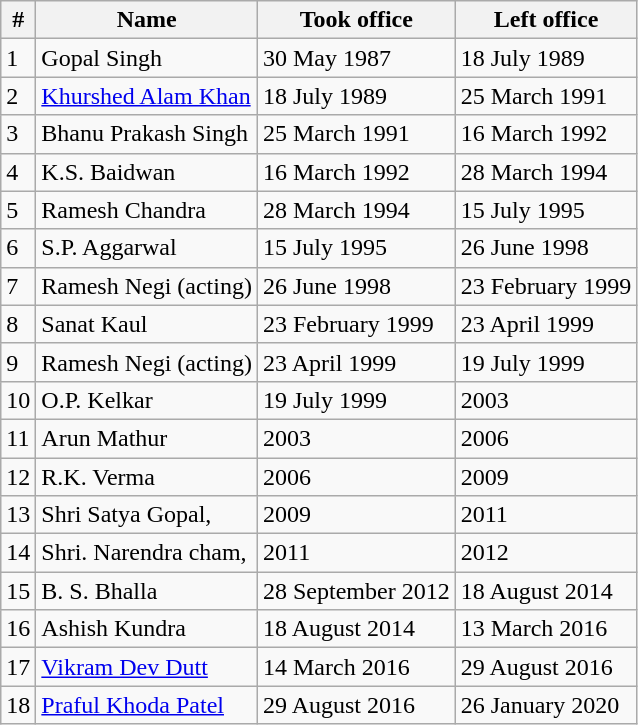<table class="wikitable">
<tr>
<th>#</th>
<th>Name</th>
<th>Took office</th>
<th>Left office</th>
</tr>
<tr>
<td>1</td>
<td>Gopal Singh</td>
<td>30 May 1987</td>
<td>18 July 1989</td>
</tr>
<tr>
<td>2</td>
<td><a href='#'>Khurshed Alam Khan</a></td>
<td>18 July 1989</td>
<td>25 March 1991</td>
</tr>
<tr>
<td>3</td>
<td>Bhanu Prakash Singh</td>
<td>25 March 1991</td>
<td>16 March 1992</td>
</tr>
<tr>
<td>4</td>
<td>K.S. Baidwan</td>
<td>16 March 1992</td>
<td>28 March 1994</td>
</tr>
<tr>
<td>5</td>
<td>Ramesh Chandra</td>
<td>28 March 1994</td>
<td>15 July 1995</td>
</tr>
<tr>
<td>6</td>
<td>S.P. Aggarwal</td>
<td>15 July 1995</td>
<td>26 June 1998</td>
</tr>
<tr>
<td>7</td>
<td>Ramesh Negi (acting)</td>
<td>26 June 1998</td>
<td>23 February 1999</td>
</tr>
<tr>
<td>8</td>
<td>Sanat Kaul</td>
<td>23 February 1999</td>
<td>23 April 1999</td>
</tr>
<tr>
<td>9</td>
<td>Ramesh Negi (acting)</td>
<td>23 April 1999</td>
<td>19 July 1999</td>
</tr>
<tr>
<td>10</td>
<td>O.P. Kelkar</td>
<td>19 July 1999</td>
<td>2003</td>
</tr>
<tr>
<td>11</td>
<td>Arun Mathur</td>
<td>2003</td>
<td>2006</td>
</tr>
<tr>
<td>12</td>
<td>R.K. Verma</td>
<td>2006</td>
<td>2009</td>
</tr>
<tr>
<td>13</td>
<td>Shri Satya Gopal,</td>
<td>2009</td>
<td>2011</td>
</tr>
<tr>
<td>14</td>
<td>Shri. Narendra cham,</td>
<td>2011</td>
<td>2012</td>
</tr>
<tr>
<td>15</td>
<td>B. S. Bhalla</td>
<td>28 September 2012</td>
<td>18 August 2014</td>
</tr>
<tr>
<td>16</td>
<td>Ashish Kundra</td>
<td>18 August 2014</td>
<td>13 March 2016</td>
</tr>
<tr>
<td>17</td>
<td><a href='#'>Vikram Dev Dutt</a></td>
<td>14 March 2016</td>
<td>29 August 2016</td>
</tr>
<tr>
<td>18</td>
<td><a href='#'>Praful Khoda Patel</a></td>
<td>29 August 2016</td>
<td>26 January 2020</td>
</tr>
</table>
